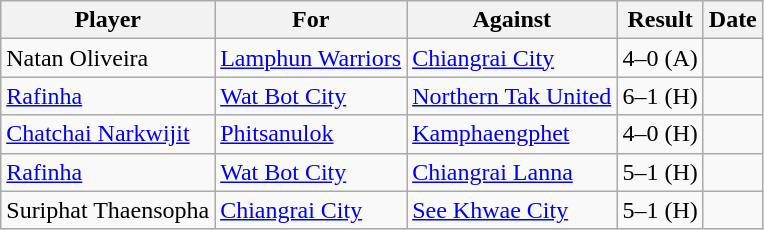<table class="wikitable">
<tr>
<th>Player</th>
<th>For</th>
<th>Against</th>
<th>Result</th>
<th>Date</th>
</tr>
<tr>
<td> Natan Oliveira</td>
<td><a href='#'>Lamphun Warriors</a></td>
<td><a href='#'>Chiangrai City</a></td>
<td>4–0 (A)</td>
<td></td>
</tr>
<tr>
<td> <a href='#'>Rafinha</a></td>
<td><a href='#'>Wat Bot City</a></td>
<td><a href='#'>Northern Tak United</a></td>
<td>6–1 (H)</td>
<td></td>
</tr>
<tr>
<td> <a href='#'>Chatchai Narkwijit</a></td>
<td><a href='#'>Phitsanulok</a></td>
<td><a href='#'>Kamphaengphet</a></td>
<td>4–0 (H)</td>
<td></td>
</tr>
<tr>
<td> <a href='#'>Rafinha</a></td>
<td><a href='#'>Wat Bot City</a></td>
<td><a href='#'>Chiangrai Lanna</a></td>
<td>5–1 (H)</td>
<td></td>
</tr>
<tr>
<td> Suriphat Thaensopha</td>
<td><a href='#'>Chiangrai City</a></td>
<td><a href='#'>See Khwae City</a></td>
<td>5–1 (H)</td>
<td></td>
</tr>
</table>
